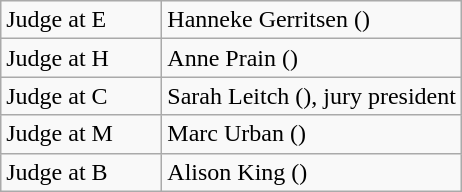<table class="wikitable">
<tr>
<td width=100>Judge at E</td>
<td>Hanneke Gerritsen ()</td>
</tr>
<tr>
<td>Judge at H</td>
<td>Anne Prain ()</td>
</tr>
<tr>
<td>Judge at C</td>
<td>Sarah Leitch (), jury president</td>
</tr>
<tr>
<td>Judge at M</td>
<td>Marc Urban ()</td>
</tr>
<tr>
<td>Judge at B</td>
<td>Alison King ()</td>
</tr>
</table>
